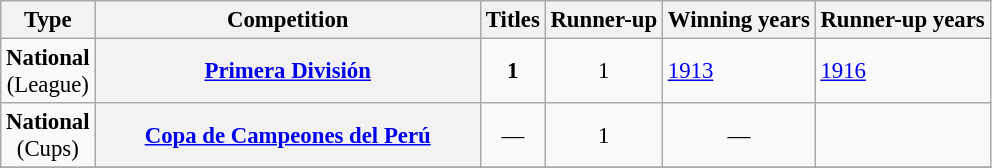<table class="wikitable plainrowheaders" style="font-size:95%; text-align:center;">
<tr>
<th>Type</th>
<th width=250px>Competition</th>
<th>Titles</th>
<th>Runner-up</th>
<th>Winning years</th>
<th>Runner-up years</th>
</tr>
<tr>
<td rowspan=1><strong>National</strong><br>(League)</td>
<th scope=col><a href='#'>Primera División</a></th>
<td><strong>1</strong></td>
<td>1</td>
<td align="left"><a href='#'>1913</a></td>
<td align="left"><a href='#'>1916</a></td>
</tr>
<tr>
<td rowspan="1"><strong>National</strong><br>(Cups)</td>
<th scope=col><a href='#'>Copa de Campeones del Perú</a></th>
<td style="text-align:center;">—</td>
<td>1</td>
<td style="text-align:center;">—</td>
<td></td>
</tr>
<tr>
</tr>
</table>
